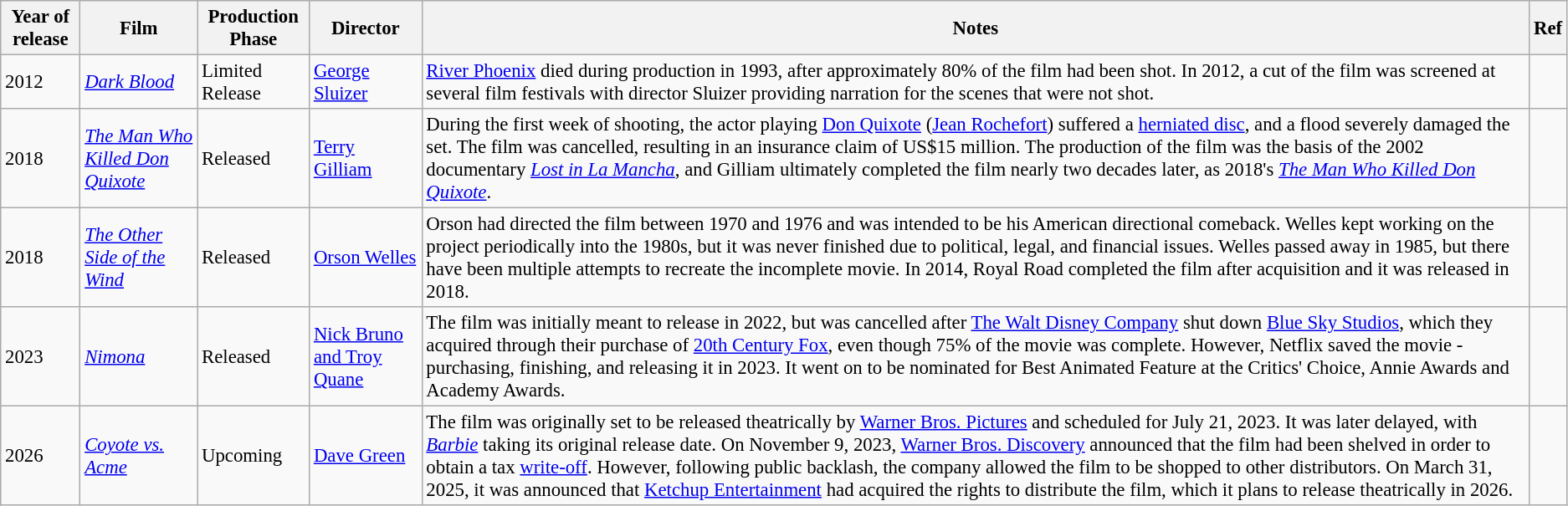<table class="wikitable sortable" style="font-size:95%">
<tr>
<th>Year of release</th>
<th>Film</th>
<th>Production Phase</th>
<th>Director</th>
<th>Notes</th>
<th class="unsortable">Ref</th>
</tr>
<tr>
<td>2012</td>
<td><em><a href='#'>Dark Blood</a></em></td>
<td>Limited Release</td>
<td><a href='#'>George Sluizer</a></td>
<td><a href='#'>River Phoenix</a> died during production in 1993, after approximately 80% of the film had been shot. In 2012, a cut of the film was screened at several film festivals with director Sluizer providing narration for the scenes that were not shot.</td>
<td></td>
</tr>
<tr>
<td>2018</td>
<td><em><a href='#'>The Man Who Killed Don Quixote</a></em></td>
<td>Released</td>
<td><a href='#'>Terry Gilliam</a></td>
<td>During the first week of shooting, the actor playing <a href='#'>Don Quixote</a> (<a href='#'>Jean Rochefort</a>) suffered a <a href='#'>herniated disc</a>, and a flood severely damaged the set. The film was cancelled, resulting in an insurance claim of US$15 million. The production of the film was the basis of the 2002 documentary <em><a href='#'>Lost in La Mancha</a></em>, and Gilliam ultimately completed the film nearly two decades later, as 2018's <em><a href='#'>The Man Who Killed Don Quixote</a></em>.</td>
<td></td>
</tr>
<tr>
<td>2018</td>
<td><em><a href='#'>The Other Side of the Wind</a></em></td>
<td>Released</td>
<td><a href='#'>Orson Welles</a></td>
<td>Orson had directed the film between 1970 and 1976 and was intended to be his American directional comeback. Welles kept working on the project periodically into the 1980s, but it was never finished due to political, legal, and financial issues. Welles passed away in 1985, but there have been multiple attempts to recreate the incomplete movie. In 2014, Royal Road completed the film after acquisition and it was released in 2018.</td>
<td></td>
</tr>
<tr>
<td>2023</td>
<td><em><a href='#'>Nimona</a></em></td>
<td>Released</td>
<td><a href='#'>Nick Bruno and Troy Quane</a></td>
<td>The film was initially meant to release in 2022, but was cancelled after <a href='#'>The Walt Disney Company</a> shut down <a href='#'>Blue Sky Studios</a>, which they acquired through their purchase of <a href='#'>20th Century Fox</a>, even though 75% of the movie was complete. However, Netflix saved the movie - purchasing, finishing, and releasing it in 2023. It went on to be nominated for Best Animated Feature at the Critics' Choice, Annie Awards and Academy Awards.</td>
<td></td>
</tr>
<tr>
<td>2026</td>
<td><em><a href='#'>Coyote vs. Acme</a></em></td>
<td>Upcoming</td>
<td><a href='#'>Dave Green</a></td>
<td>The film was originally set to be released theatrically by <a href='#'>Warner Bros. Pictures</a> and scheduled for July 21, 2023. It was later delayed, with <a href='#'><em>Barbie</em></a> taking its original release date. On November 9, 2023, <a href='#'>Warner Bros. Discovery</a> announced that the film had been shelved in order to obtain a tax <a href='#'>write-off</a>. However, following public backlash, the company allowed the film to be shopped to other distributors. On March 31, 2025, it was announced that <a href='#'>Ketchup Entertainment</a> had acquired the rights to distribute the film, which it plans to release theatrically in 2026.</td>
<td></td>
</tr>
</table>
